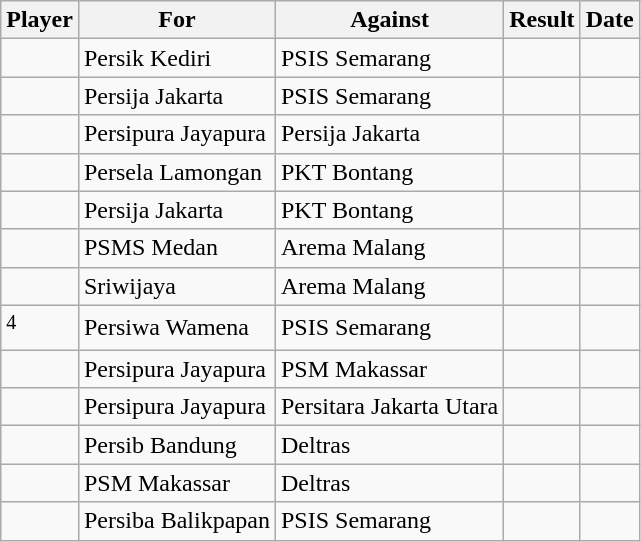<table class="wikitable sortable">
<tr>
<th>Player</th>
<th>For</th>
<th>Against</th>
<th align=center>Result</th>
<th>Date</th>
</tr>
<tr>
<td> </td>
<td>Persik Kediri</td>
<td>PSIS Semarang</td>
<td align="center"></td>
<td></td>
</tr>
<tr>
<td> </td>
<td>Persija Jakarta</td>
<td>PSIS Semarang</td>
<td align="center"></td>
<td></td>
</tr>
<tr>
<td> </td>
<td>Persipura Jayapura</td>
<td>Persija Jakarta</td>
<td align="center"></td>
<td></td>
</tr>
<tr>
<td> </td>
<td>Persela Lamongan</td>
<td>PKT Bontang</td>
<td align="center"></td>
<td></td>
</tr>
<tr>
<td> </td>
<td>Persija Jakarta</td>
<td>PKT Bontang</td>
<td align="center"></td>
<td></td>
</tr>
<tr>
<td> </td>
<td>PSMS Medan</td>
<td>Arema Malang</td>
<td align="center"></td>
<td></td>
</tr>
<tr>
<td> </td>
<td>Sriwijaya</td>
<td>Arema Malang</td>
<td align="center"></td>
<td></td>
</tr>
<tr>
<td> <sup>4</sup></td>
<td>Persiwa Wamena</td>
<td>PSIS Semarang</td>
<td align="center"></td>
<td></td>
</tr>
<tr>
<td> </td>
<td>Persipura Jayapura</td>
<td>PSM Makassar</td>
<td align="center"></td>
<td></td>
</tr>
<tr>
<td> </td>
<td>Persipura Jayapura</td>
<td>Persitara Jakarta Utara</td>
<td align="center"></td>
<td></td>
</tr>
<tr>
<td> </td>
<td>Persib Bandung</td>
<td>Deltras</td>
<td align="center"></td>
<td></td>
</tr>
<tr>
<td> </td>
<td>PSM Makassar</td>
<td>Deltras</td>
<td align="center"></td>
<td></td>
</tr>
<tr>
<td> </td>
<td>Persiba Balikpapan</td>
<td>PSIS Semarang</td>
<td align="center"></td>
<td></td>
</tr>
</table>
